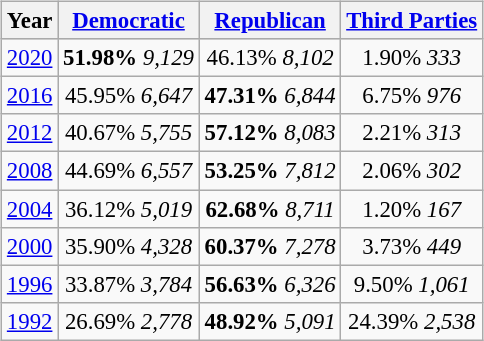<table class="wikitable"  style="float:right; margin:1em; font-size:95%;">
<tr style="background:lightgrey;">
<th>Year</th>
<th><a href='#'>Democratic</a></th>
<th><a href='#'>Republican</a></th>
<th><a href='#'>Third Parties</a></th>
</tr>
<tr>
<td align="center" ><a href='#'>2020</a></td>
<td align="center" ><strong>51.98%</strong> <em>9,129</em></td>
<td align="center" >46.13% <em>8,102</em></td>
<td align="center" >1.90% <em>333</em></td>
</tr>
<tr>
<td align="center" ><a href='#'>2016</a></td>
<td align="center" >45.95% <em>6,647</em></td>
<td align="center" ><strong>47.31%</strong> <em>6,844</em></td>
<td align="center" >6.75% <em>976</em></td>
</tr>
<tr>
<td align="center" ><a href='#'>2012</a></td>
<td align="center" >40.67% <em>5,755</em></td>
<td align="center" ><strong>57.12%</strong> <em>8,083</em></td>
<td align="center" >2.21% <em>313</em></td>
</tr>
<tr>
<td align="center" ><a href='#'>2008</a></td>
<td align="center" >44.69% <em>6,557</em></td>
<td align="center" ><strong>53.25%</strong> <em>7,812</em></td>
<td align="center" >2.06% <em>302</em></td>
</tr>
<tr>
<td align="center" ><a href='#'>2004</a></td>
<td align="center" >36.12% <em>5,019</em></td>
<td align="center" ><strong>62.68%</strong> <em>8,711</em></td>
<td align="center" >1.20% <em>167</em></td>
</tr>
<tr>
<td align="center" ><a href='#'>2000</a></td>
<td align="center" >35.90% <em>4,328</em></td>
<td align="center" ><strong>60.37%</strong> <em>7,278</em></td>
<td align="center" >3.73% <em>449</em></td>
</tr>
<tr>
<td align="center" ><a href='#'>1996</a></td>
<td align="center" >33.87% <em>3,784</em></td>
<td align="center" ><strong>56.63%</strong> <em>6,326</em></td>
<td align="center" >9.50% <em>1,061</em></td>
</tr>
<tr>
<td align="center" ><a href='#'>1992</a></td>
<td align="center" >26.69% <em>2,778</em></td>
<td align="center" ><strong>48.92%</strong> <em>5,091</em></td>
<td align="center" >24.39% <em>2,538</em></td>
</tr>
</table>
